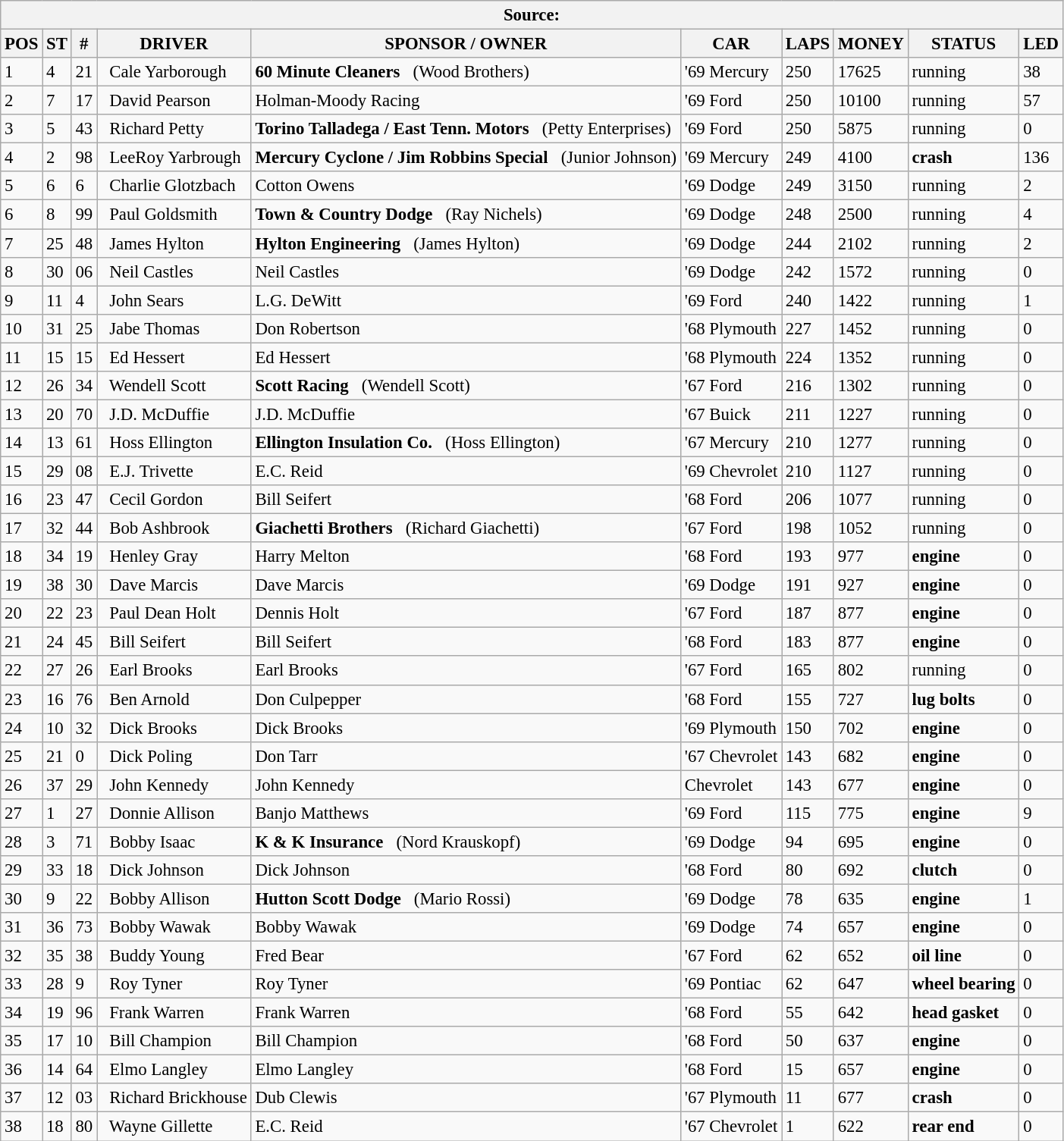<table class="wikitable" style="font-size:95%;">
<tr>
<th colspan="10">Source:</th>
</tr>
<tr>
<th>POS</th>
<th>ST</th>
<th>#</th>
<th>DRIVER</th>
<th>SPONSOR / OWNER</th>
<th>CAR</th>
<th>LAPS</th>
<th>MONEY</th>
<th>STATUS</th>
<th>LED</th>
</tr>
<tr>
<td>1</td>
<td>4</td>
<td>21</td>
<td>  Cale Yarborough</td>
<td><strong>60 Minute Cleaners</strong>   (Wood Brothers)</td>
<td>'69 Mercury</td>
<td>250</td>
<td>17625</td>
<td>running</td>
<td>38</td>
</tr>
<tr>
<td>2</td>
<td>7</td>
<td>17</td>
<td>  David Pearson</td>
<td>Holman-Moody Racing</td>
<td>'69 Ford</td>
<td>250</td>
<td>10100</td>
<td>running</td>
<td>57</td>
</tr>
<tr>
<td>3</td>
<td>5</td>
<td>43</td>
<td>  Richard Petty</td>
<td><strong>Torino Talladega / East Tenn. Motors</strong>   (Petty Enterprises)</td>
<td>'69 Ford</td>
<td>250</td>
<td>5875</td>
<td>running</td>
<td>0</td>
</tr>
<tr>
<td>4</td>
<td>2</td>
<td>98</td>
<td>  LeeRoy Yarbrough</td>
<td><strong>Mercury Cyclone / Jim Robbins Special</strong>   (Junior Johnson)</td>
<td>'69 Mercury</td>
<td>249</td>
<td>4100</td>
<td><strong>crash</strong></td>
<td>136</td>
</tr>
<tr>
<td>5</td>
<td>6</td>
<td>6</td>
<td>  Charlie Glotzbach</td>
<td>Cotton Owens</td>
<td>'69 Dodge</td>
<td>249</td>
<td>3150</td>
<td>running</td>
<td>2</td>
</tr>
<tr>
<td>6</td>
<td>8</td>
<td>99</td>
<td>  Paul Goldsmith</td>
<td><strong>Town & Country Dodge</strong>   (Ray Nichels)</td>
<td>'69 Dodge</td>
<td>248</td>
<td>2500</td>
<td>running</td>
<td>4</td>
</tr>
<tr>
<td>7</td>
<td>25</td>
<td>48</td>
<td>  James Hylton</td>
<td><strong>Hylton Engineering</strong>   (James Hylton)</td>
<td>'69 Dodge</td>
<td>244</td>
<td>2102</td>
<td>running</td>
<td>2</td>
</tr>
<tr>
<td>8</td>
<td>30</td>
<td>06</td>
<td>  Neil Castles</td>
<td>Neil Castles</td>
<td>'69 Dodge</td>
<td>242</td>
<td>1572</td>
<td>running</td>
<td>0</td>
</tr>
<tr>
<td>9</td>
<td>11</td>
<td>4</td>
<td>  John Sears</td>
<td>L.G. DeWitt</td>
<td>'69 Ford</td>
<td>240</td>
<td>1422</td>
<td>running</td>
<td>1</td>
</tr>
<tr>
<td>10</td>
<td>31</td>
<td>25</td>
<td>  Jabe Thomas</td>
<td>Don Robertson</td>
<td>'68 Plymouth</td>
<td>227</td>
<td>1452</td>
<td>running</td>
<td>0</td>
</tr>
<tr>
<td>11</td>
<td>15</td>
<td>15</td>
<td>  Ed Hessert</td>
<td>Ed Hessert</td>
<td>'68 Plymouth</td>
<td>224</td>
<td>1352</td>
<td>running</td>
<td>0</td>
</tr>
<tr>
<td>12</td>
<td>26</td>
<td>34</td>
<td>  Wendell Scott</td>
<td><strong>Scott Racing</strong>   (Wendell Scott)</td>
<td>'67 Ford</td>
<td>216</td>
<td>1302</td>
<td>running</td>
<td>0</td>
</tr>
<tr>
<td>13</td>
<td>20</td>
<td>70</td>
<td>  J.D. McDuffie</td>
<td>J.D. McDuffie</td>
<td>'67 Buick</td>
<td>211</td>
<td>1227</td>
<td>running</td>
<td>0</td>
</tr>
<tr>
<td>14</td>
<td>13</td>
<td>61</td>
<td>  Hoss Ellington</td>
<td><strong>Ellington Insulation Co.</strong>   (Hoss Ellington)</td>
<td>'67 Mercury</td>
<td>210</td>
<td>1277</td>
<td>running</td>
<td>0</td>
</tr>
<tr>
<td>15</td>
<td>29</td>
<td>08</td>
<td>  E.J. Trivette</td>
<td>E.C. Reid</td>
<td>'69 Chevrolet</td>
<td>210</td>
<td>1127</td>
<td>running</td>
<td>0</td>
</tr>
<tr>
<td>16</td>
<td>23</td>
<td>47</td>
<td>  Cecil Gordon</td>
<td>Bill Seifert</td>
<td>'68 Ford</td>
<td>206</td>
<td>1077</td>
<td>running</td>
<td>0</td>
</tr>
<tr>
<td>17</td>
<td>32</td>
<td>44</td>
<td>  Bob Ashbrook</td>
<td><strong>Giachetti Brothers</strong>   (Richard Giachetti)</td>
<td>'67 Ford</td>
<td>198</td>
<td>1052</td>
<td>running</td>
<td>0</td>
</tr>
<tr>
<td>18</td>
<td>34</td>
<td>19</td>
<td>  Henley Gray</td>
<td>Harry Melton</td>
<td>'68 Ford</td>
<td>193</td>
<td>977</td>
<td><strong>engine</strong></td>
<td>0</td>
</tr>
<tr>
<td>19</td>
<td>38</td>
<td>30</td>
<td>  Dave Marcis</td>
<td>Dave Marcis</td>
<td>'69 Dodge</td>
<td>191</td>
<td>927</td>
<td><strong>engine</strong></td>
<td>0</td>
</tr>
<tr>
<td>20</td>
<td>22</td>
<td>23</td>
<td>  Paul Dean Holt</td>
<td>Dennis Holt</td>
<td>'67 Ford</td>
<td>187</td>
<td>877</td>
<td><strong>engine</strong></td>
<td>0</td>
</tr>
<tr>
<td>21</td>
<td>24</td>
<td>45</td>
<td>  Bill Seifert</td>
<td>Bill Seifert</td>
<td>'68 Ford</td>
<td>183</td>
<td>877</td>
<td><strong>engine</strong></td>
<td>0</td>
</tr>
<tr>
<td>22</td>
<td>27</td>
<td>26</td>
<td>  Earl Brooks</td>
<td>Earl Brooks</td>
<td>'67 Ford</td>
<td>165</td>
<td>802</td>
<td>running</td>
<td>0</td>
</tr>
<tr>
<td>23</td>
<td>16</td>
<td>76</td>
<td>  Ben Arnold</td>
<td>Don Culpepper</td>
<td>'68 Ford</td>
<td>155</td>
<td>727</td>
<td><strong>lug bolts</strong></td>
<td>0</td>
</tr>
<tr>
<td>24</td>
<td>10</td>
<td>32</td>
<td>  Dick Brooks</td>
<td>Dick Brooks</td>
<td>'69 Plymouth</td>
<td>150</td>
<td>702</td>
<td><strong>engine</strong></td>
<td>0</td>
</tr>
<tr>
<td>25</td>
<td>21</td>
<td>0</td>
<td>  Dick Poling</td>
<td>Don Tarr</td>
<td>'67 Chevrolet</td>
<td>143</td>
<td>682</td>
<td><strong>engine</strong></td>
<td>0</td>
</tr>
<tr>
<td>26</td>
<td>37</td>
<td>29</td>
<td>  John Kennedy</td>
<td>John Kennedy</td>
<td>Chevrolet</td>
<td>143</td>
<td>677</td>
<td><strong>engine</strong></td>
<td>0</td>
</tr>
<tr>
<td>27</td>
<td>1</td>
<td>27</td>
<td>  Donnie Allison</td>
<td>Banjo Matthews</td>
<td>'69 Ford</td>
<td>115</td>
<td>775</td>
<td><strong>engine</strong></td>
<td>9</td>
</tr>
<tr>
<td>28</td>
<td>3</td>
<td>71</td>
<td>  Bobby Isaac</td>
<td><strong>K & K Insurance</strong>   (Nord Krauskopf)</td>
<td>'69 Dodge</td>
<td>94</td>
<td>695</td>
<td><strong>engine</strong></td>
<td>0</td>
</tr>
<tr>
<td>29</td>
<td>33</td>
<td>18</td>
<td>  Dick Johnson</td>
<td>Dick Johnson</td>
<td>'68 Ford</td>
<td>80</td>
<td>692</td>
<td><strong>clutch</strong></td>
<td>0</td>
</tr>
<tr>
<td>30</td>
<td>9</td>
<td>22</td>
<td>  Bobby Allison</td>
<td><strong>Hutton Scott Dodge</strong>   (Mario Rossi)</td>
<td>'69 Dodge</td>
<td>78</td>
<td>635</td>
<td><strong>engine</strong></td>
<td>1</td>
</tr>
<tr>
<td>31</td>
<td>36</td>
<td>73</td>
<td>  Bobby Wawak</td>
<td>Bobby Wawak</td>
<td>'69 Dodge</td>
<td>74</td>
<td>657</td>
<td><strong>engine</strong></td>
<td>0</td>
</tr>
<tr>
<td>32</td>
<td>35</td>
<td>38</td>
<td>  Buddy Young</td>
<td>Fred Bear</td>
<td>'67 Ford</td>
<td>62</td>
<td>652</td>
<td><strong>oil line</strong></td>
<td>0</td>
</tr>
<tr>
<td>33</td>
<td>28</td>
<td>9</td>
<td>  Roy Tyner</td>
<td>Roy Tyner</td>
<td>'69 Pontiac</td>
<td>62</td>
<td>647</td>
<td><strong>wheel bearing</strong></td>
<td>0</td>
</tr>
<tr>
<td>34</td>
<td>19</td>
<td>96</td>
<td>  Frank Warren</td>
<td>Frank Warren</td>
<td>'68 Ford</td>
<td>55</td>
<td>642</td>
<td><strong>head gasket</strong></td>
<td>0</td>
</tr>
<tr>
<td>35</td>
<td>17</td>
<td>10</td>
<td>  Bill Champion</td>
<td>Bill Champion</td>
<td>'68 Ford</td>
<td>50</td>
<td>637</td>
<td><strong>engine</strong></td>
<td>0</td>
</tr>
<tr>
<td>36</td>
<td>14</td>
<td>64</td>
<td>  Elmo Langley</td>
<td>Elmo Langley</td>
<td>'68 Ford</td>
<td>15</td>
<td>657</td>
<td><strong>engine</strong></td>
<td>0</td>
</tr>
<tr>
<td>37</td>
<td>12</td>
<td>03</td>
<td>  Richard Brickhouse</td>
<td>Dub Clewis</td>
<td>'67 Plymouth</td>
<td>11</td>
<td>677</td>
<td><strong>crash</strong></td>
<td>0</td>
</tr>
<tr>
<td>38</td>
<td>18</td>
<td>80</td>
<td>  Wayne Gillette</td>
<td>E.C. Reid</td>
<td>'67 Chevrolet</td>
<td>1</td>
<td>622</td>
<td><strong>rear end</strong></td>
<td>0</td>
</tr>
</table>
